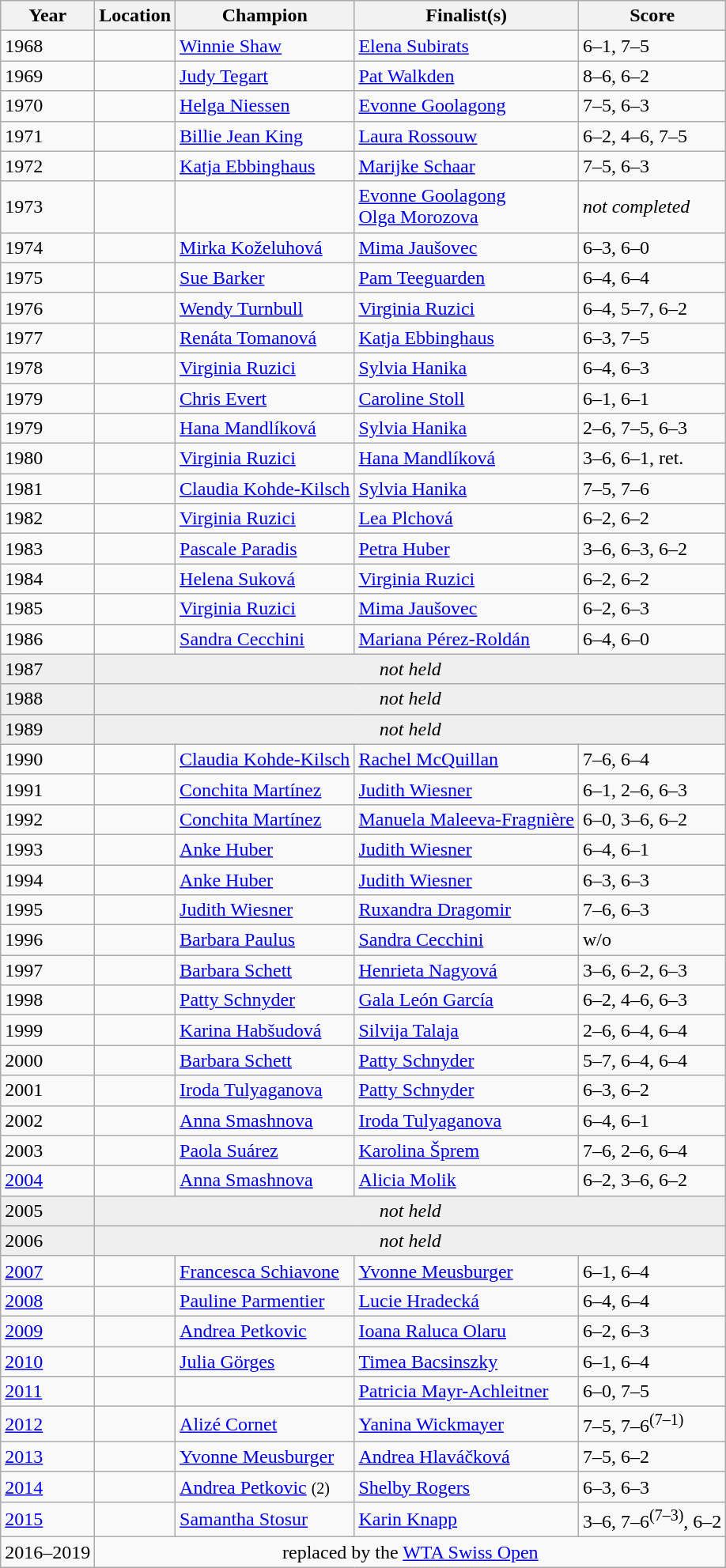<table class="wikitable">
<tr>
<th>Year</th>
<th>Location</th>
<th>Champion</th>
<th>Finalist(s)</th>
<th>Score</th>
</tr>
<tr>
<td>1968</td>
<td></td>
<td> <a href='#'>Winnie Shaw</a></td>
<td> <a href='#'>Elena Subirats</a></td>
<td>6–1, 7–5</td>
</tr>
<tr>
<td>1969</td>
<td></td>
<td> <a href='#'>Judy Tegart</a></td>
<td> <a href='#'>Pat Walkden</a></td>
<td>8–6, 6–2</td>
</tr>
<tr>
<td>1970</td>
<td></td>
<td> <a href='#'>Helga Niessen</a></td>
<td> <a href='#'>Evonne Goolagong</a></td>
<td>7–5, 6–3</td>
</tr>
<tr>
<td>1971</td>
<td></td>
<td> <a href='#'>Billie Jean King</a></td>
<td> <a href='#'>Laura Rossouw</a></td>
<td>6–2, 4–6, 7–5</td>
</tr>
<tr>
<td>1972</td>
<td></td>
<td> <a href='#'>Katja Ebbinghaus</a></td>
<td> <a href='#'>Marijke Schaar</a></td>
<td>7–5, 6–3</td>
</tr>
<tr>
<td>1973</td>
<td></td>
<td></td>
<td> <a href='#'>Evonne Goolagong</a> <br>  <a href='#'>Olga Morozova</a></td>
<td><em>not completed</em></td>
</tr>
<tr>
<td>1974</td>
<td></td>
<td> <a href='#'>Mirka Koželuhová</a></td>
<td> <a href='#'>Mima Jaušovec</a></td>
<td>6–3, 6–0</td>
</tr>
<tr>
<td>1975</td>
<td></td>
<td> <a href='#'>Sue Barker</a></td>
<td> <a href='#'>Pam Teeguarden</a></td>
<td>6–4, 6–4</td>
</tr>
<tr>
<td>1976</td>
<td></td>
<td> <a href='#'>Wendy Turnbull</a></td>
<td> <a href='#'>Virginia Ruzici</a></td>
<td>6–4, 5–7, 6–2</td>
</tr>
<tr>
<td>1977</td>
<td></td>
<td> <a href='#'>Renáta Tomanová</a></td>
<td> <a href='#'>Katja Ebbinghaus</a></td>
<td>6–3, 7–5</td>
</tr>
<tr>
<td>1978</td>
<td></td>
<td> <a href='#'>Virginia Ruzici</a></td>
<td> <a href='#'>Sylvia Hanika</a></td>
<td>6–4, 6–3</td>
</tr>
<tr>
<td>1979</td>
<td></td>
<td> <a href='#'>Chris Evert</a></td>
<td> <a href='#'>Caroline Stoll</a></td>
<td>6–1, 6–1</td>
</tr>
<tr>
<td>1979</td>
<td></td>
<td> <a href='#'>Hana Mandlíková</a></td>
<td> <a href='#'>Sylvia Hanika</a></td>
<td>2–6, 7–5, 6–3</td>
</tr>
<tr>
<td>1980</td>
<td></td>
<td> <a href='#'>Virginia Ruzici</a></td>
<td> <a href='#'>Hana Mandlíková</a></td>
<td>3–6, 6–1, ret.</td>
</tr>
<tr>
<td>1981</td>
<td></td>
<td> <a href='#'>Claudia Kohde-Kilsch</a></td>
<td> <a href='#'>Sylvia Hanika</a></td>
<td>7–5, 7–6</td>
</tr>
<tr>
<td>1982</td>
<td></td>
<td> <a href='#'>Virginia Ruzici</a></td>
<td> <a href='#'>Lea Plchová</a></td>
<td>6–2, 6–2</td>
</tr>
<tr>
<td>1983</td>
<td></td>
<td> <a href='#'>Pascale Paradis</a></td>
<td> <a href='#'>Petra Huber</a></td>
<td>3–6, 6–3, 6–2</td>
</tr>
<tr>
<td>1984</td>
<td></td>
<td> <a href='#'>Helena Suková</a></td>
<td> <a href='#'>Virginia Ruzici</a></td>
<td>6–2, 6–2</td>
</tr>
<tr>
<td>1985</td>
<td></td>
<td> <a href='#'>Virginia Ruzici</a></td>
<td> <a href='#'>Mima Jaušovec</a></td>
<td>6–2, 6–3</td>
</tr>
<tr>
<td>1986</td>
<td></td>
<td> <a href='#'>Sandra Cecchini</a></td>
<td> <a href='#'>Mariana Pérez-Roldán</a></td>
<td>6–4, 6–0</td>
</tr>
<tr>
<td style="background:#efefef">1987</td>
<td colspan=4 align=center style="background:#efefef"><em>not held</em></td>
</tr>
<tr>
<td style="background:#efefef">1988</td>
<td colspan=4 align=center style="background:#efefef"><em>not held</em></td>
</tr>
<tr>
<td style="background:#efefef">1989</td>
<td colspan=4 align=center style="background:#efefef"><em>not held</em></td>
</tr>
<tr>
<td>1990</td>
<td></td>
<td> <a href='#'>Claudia Kohde-Kilsch</a></td>
<td> <a href='#'>Rachel McQuillan</a></td>
<td>7–6, 6–4</td>
</tr>
<tr>
<td>1991</td>
<td></td>
<td> <a href='#'>Conchita Martínez</a></td>
<td> <a href='#'>Judith Wiesner</a></td>
<td>6–1, 2–6, 6–3</td>
</tr>
<tr>
<td>1992</td>
<td></td>
<td> <a href='#'>Conchita Martínez</a></td>
<td> <a href='#'>Manuela Maleeva-Fragnière</a></td>
<td>6–0, 3–6, 6–2</td>
</tr>
<tr>
<td>1993</td>
<td></td>
<td> <a href='#'>Anke Huber</a></td>
<td> <a href='#'>Judith Wiesner</a></td>
<td>6–4, 6–1</td>
</tr>
<tr>
<td>1994</td>
<td></td>
<td> <a href='#'>Anke Huber</a></td>
<td> <a href='#'>Judith Wiesner</a></td>
<td>6–3, 6–3</td>
</tr>
<tr>
<td>1995</td>
<td></td>
<td> <a href='#'>Judith Wiesner</a></td>
<td> <a href='#'>Ruxandra Dragomir</a></td>
<td>7–6, 6–3</td>
</tr>
<tr>
<td>1996</td>
<td></td>
<td> <a href='#'>Barbara Paulus</a></td>
<td> <a href='#'>Sandra Cecchini</a></td>
<td>w/o</td>
</tr>
<tr>
<td>1997</td>
<td></td>
<td> <a href='#'>Barbara Schett</a></td>
<td> <a href='#'>Henrieta Nagyová</a></td>
<td>3–6, 6–2, 6–3</td>
</tr>
<tr>
<td>1998</td>
<td></td>
<td> <a href='#'>Patty Schnyder</a></td>
<td> <a href='#'>Gala León García</a></td>
<td>6–2, 4–6, 6–3</td>
</tr>
<tr>
<td>1999</td>
<td></td>
<td> <a href='#'>Karina Habšudová</a></td>
<td> <a href='#'>Silvija Talaja</a></td>
<td>2–6, 6–4, 6–4</td>
</tr>
<tr>
<td>2000</td>
<td></td>
<td> <a href='#'>Barbara Schett</a></td>
<td> <a href='#'>Patty Schnyder</a></td>
<td>5–7, 6–4, 6–4</td>
</tr>
<tr>
<td>2001</td>
<td></td>
<td> <a href='#'>Iroda Tulyaganova</a></td>
<td> <a href='#'>Patty Schnyder</a></td>
<td>6–3, 6–2</td>
</tr>
<tr>
<td>2002</td>
<td></td>
<td> <a href='#'>Anna Smashnova</a></td>
<td> <a href='#'>Iroda Tulyaganova</a></td>
<td>6–4, 6–1</td>
</tr>
<tr>
<td>2003</td>
<td></td>
<td> <a href='#'>Paola Suárez</a></td>
<td> <a href='#'>Karolina Šprem</a></td>
<td>7–6, 2–6, 6–4</td>
</tr>
<tr>
<td><a href='#'>2004</a></td>
<td></td>
<td> <a href='#'>Anna Smashnova</a></td>
<td> <a href='#'>Alicia Molik</a></td>
<td>6–2, 3–6, 6–2</td>
</tr>
<tr>
<td style="background:#efefef">2005</td>
<td colspan=4 align=center style="background:#efefef"><em>not held</em></td>
</tr>
<tr>
<td style="background:#efefef">2006</td>
<td colspan=4 align=center style="background:#efefef"><em>not held</em></td>
</tr>
<tr>
<td><a href='#'>2007</a></td>
<td></td>
<td> <a href='#'>Francesca Schiavone</a></td>
<td> <a href='#'>Yvonne Meusburger</a></td>
<td>6–1, 6–4</td>
</tr>
<tr>
<td><a href='#'>2008</a></td>
<td></td>
<td> <a href='#'>Pauline Parmentier</a></td>
<td> <a href='#'>Lucie Hradecká</a></td>
<td>6–4, 6–4</td>
</tr>
<tr>
<td><a href='#'>2009</a></td>
<td></td>
<td> <a href='#'>Andrea Petkovic</a></td>
<td> <a href='#'>Ioana Raluca Olaru</a></td>
<td>6–2, 6–3</td>
</tr>
<tr>
<td><a href='#'>2010</a></td>
<td></td>
<td> <a href='#'>Julia Görges</a></td>
<td> <a href='#'>Timea Bacsinszky</a></td>
<td>6–1, 6–4</td>
</tr>
<tr>
<td><a href='#'>2011</a></td>
<td></td>
<td></td>
<td> <a href='#'>Patricia Mayr-Achleitner</a></td>
<td>6–0, 7–5</td>
</tr>
<tr>
<td><a href='#'>2012</a></td>
<td></td>
<td> <a href='#'>Alizé Cornet</a></td>
<td> <a href='#'>Yanina Wickmayer</a></td>
<td>7–5, 7–6<sup>(7–1)</sup></td>
</tr>
<tr>
<td><a href='#'>2013</a></td>
<td></td>
<td> <a href='#'>Yvonne Meusburger</a></td>
<td> <a href='#'>Andrea Hlaváčková</a></td>
<td>7–5, 6–2</td>
</tr>
<tr>
<td><a href='#'>2014</a></td>
<td></td>
<td> <a href='#'>Andrea Petkovic</a> <small> (2) </small></td>
<td> <a href='#'>Shelby Rogers</a></td>
<td>6–3, 6–3</td>
</tr>
<tr>
<td><a href='#'>2015</a></td>
<td></td>
<td> <a href='#'>Samantha Stosur</a></td>
<td> <a href='#'>Karin Knapp</a></td>
<td>3–6, 7–6<sup>(7–3)</sup>, 6–2</td>
</tr>
<tr>
<td>2016–2019</td>
<td colspan="4" align="center">replaced by the <a href='#'>WTA Swiss Open</a></td>
</tr>
</table>
